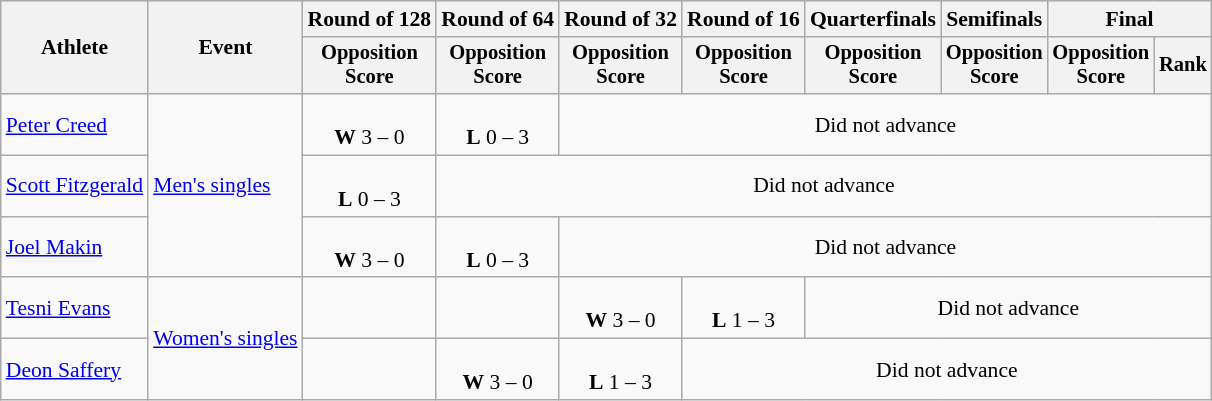<table class=wikitable style="font-size:90%">
<tr>
<th rowspan=2>Athlete</th>
<th rowspan=2>Event</th>
<th>Round of 128</th>
<th>Round of 64</th>
<th>Round of 32</th>
<th>Round of 16</th>
<th>Quarterfinals</th>
<th>Semifinals</th>
<th colspan=2>Final</th>
</tr>
<tr style="font-size:95%">
<th>Opposition<br>Score</th>
<th>Opposition<br>Score</th>
<th>Opposition<br>Score</th>
<th>Opposition<br>Score</th>
<th>Opposition<br>Score</th>
<th>Opposition<br>Score</th>
<th>Opposition<br>Score</th>
<th>Rank</th>
</tr>
<tr align=center>
<td align=left><a href='#'>Peter Creed</a></td>
<td align=left rowspan=3><a href='#'>Men's singles</a></td>
<td><br><strong>W</strong> 3 – 0</td>
<td><br><strong>L</strong> 0 – 3</td>
<td colspan=8>Did not advance</td>
</tr>
<tr align=center>
<td align=left><a href='#'>Scott Fitzgerald</a></td>
<td><br><strong>L</strong> 0 – 3</td>
<td colspan=9>Did not advance</td>
</tr>
<tr align=center>
<td align=left><a href='#'>Joel Makin</a></td>
<td><br><strong>W</strong> 3 – 0</td>
<td><br><strong>L</strong> 0 – 3</td>
<td colspan=8>Did not advance</td>
</tr>
<tr align=center>
<td align=left><a href='#'>Tesni Evans</a></td>
<td align=left rowspan=2><a href='#'>Women's singles</a></td>
<td></td>
<td></td>
<td><br><strong>W</strong> 3 – 0</td>
<td><br><strong>L</strong> 1 – 3</td>
<td colspan=4>Did not advance</td>
</tr>
<tr align=center>
<td align=left><a href='#'>Deon Saffery</a></td>
<td></td>
<td><br><strong>W</strong> 3 – 0</td>
<td><br><strong>L</strong> 1 – 3</td>
<td colspan=5>Did not advance</td>
</tr>
</table>
